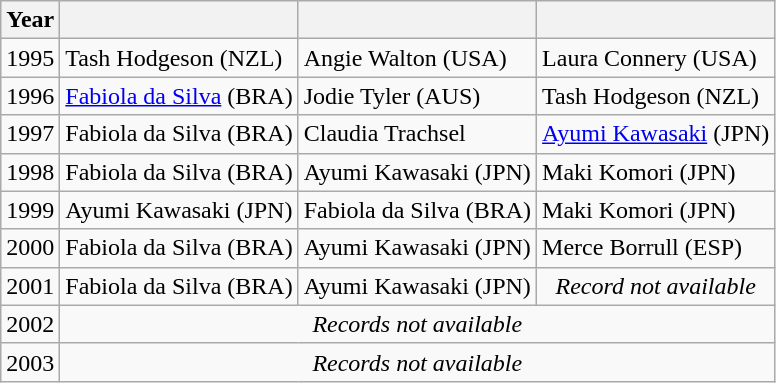<table class="wikitable">
<tr>
<th>Year</th>
<th></th>
<th></th>
<th></th>
</tr>
<tr>
<td>1995</td>
<td>Tash Hodgeson (NZL)</td>
<td>Angie Walton (USA)</td>
<td>Laura Connery (USA)</td>
</tr>
<tr>
<td>1996</td>
<td><a href='#'>Fabiola da Silva</a> (BRA)</td>
<td>Jodie Tyler (AUS)</td>
<td>Tash Hodgeson (NZL)</td>
</tr>
<tr>
<td>1997</td>
<td>Fabiola da Silva (BRA)</td>
<td>Claudia Trachsel</td>
<td><a href='#'>Ayumi Kawasaki</a> (JPN)</td>
</tr>
<tr>
<td>1998</td>
<td>Fabiola da Silva (BRA)</td>
<td>Ayumi Kawasaki (JPN)</td>
<td>Maki Komori (JPN)</td>
</tr>
<tr>
<td>1999</td>
<td>Ayumi Kawasaki (JPN)</td>
<td>Fabiola da Silva (BRA)</td>
<td>Maki Komori (JPN)</td>
</tr>
<tr>
<td>2000</td>
<td>Fabiola da Silva (BRA)</td>
<td>Ayumi Kawasaki (JPN)</td>
<td>Merce Borrull (ESP)</td>
</tr>
<tr>
<td>2001</td>
<td>Fabiola da Silva (BRA)</td>
<td>Ayumi Kawasaki (JPN)</td>
<td style="text-align:center"><em>Record not available</em></td>
</tr>
<tr>
<td>2002</td>
<td colspan="3" style="text-align:center"><em>Records not available</em></td>
</tr>
<tr>
<td>2003</td>
<td colspan="3" style="text-align:center"><em>Records not available</em></td>
</tr>
</table>
